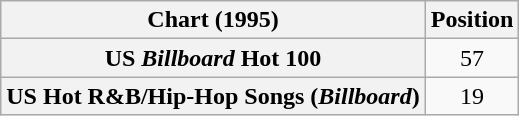<table class="wikitable plainrowheaders" style="text-align:center">
<tr>
<th>Chart (1995)</th>
<th>Position</th>
</tr>
<tr>
<th scope="row">US <em>Billboard</em> Hot 100</th>
<td>57</td>
</tr>
<tr>
<th scope="row">US Hot R&B/Hip-Hop Songs (<em>Billboard</em>)</th>
<td>19</td>
</tr>
</table>
